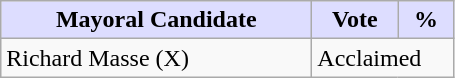<table class="wikitable">
<tr>
<th style="background:#ddf; width:200px;">Mayoral Candidate </th>
<th style="background:#ddf; width:50px;">Vote</th>
<th style="background:#ddf; width:30px;">%</th>
</tr>
<tr>
<td>Richard Masse (X)</td>
<td colspan="2">Acclaimed</td>
</tr>
</table>
